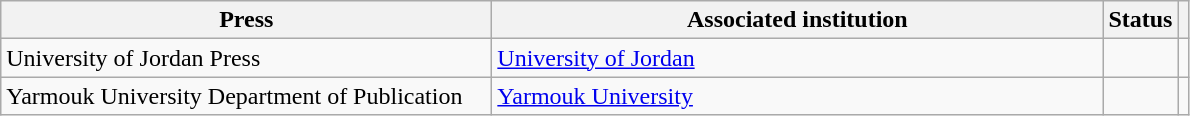<table class="wikitable sortable">
<tr>
<th style="width:20em">Press</th>
<th style="width:25em">Associated institution</th>
<th>Status</th>
<th></th>
</tr>
<tr>
<td>University of Jordan Press</td>
<td><a href='#'>University of Jordan</a></td>
<td></td>
<td></td>
</tr>
<tr>
<td>Yarmouk University Department of Publication</td>
<td><a href='#'>Yarmouk University</a></td>
<td></td>
<td></td>
</tr>
</table>
